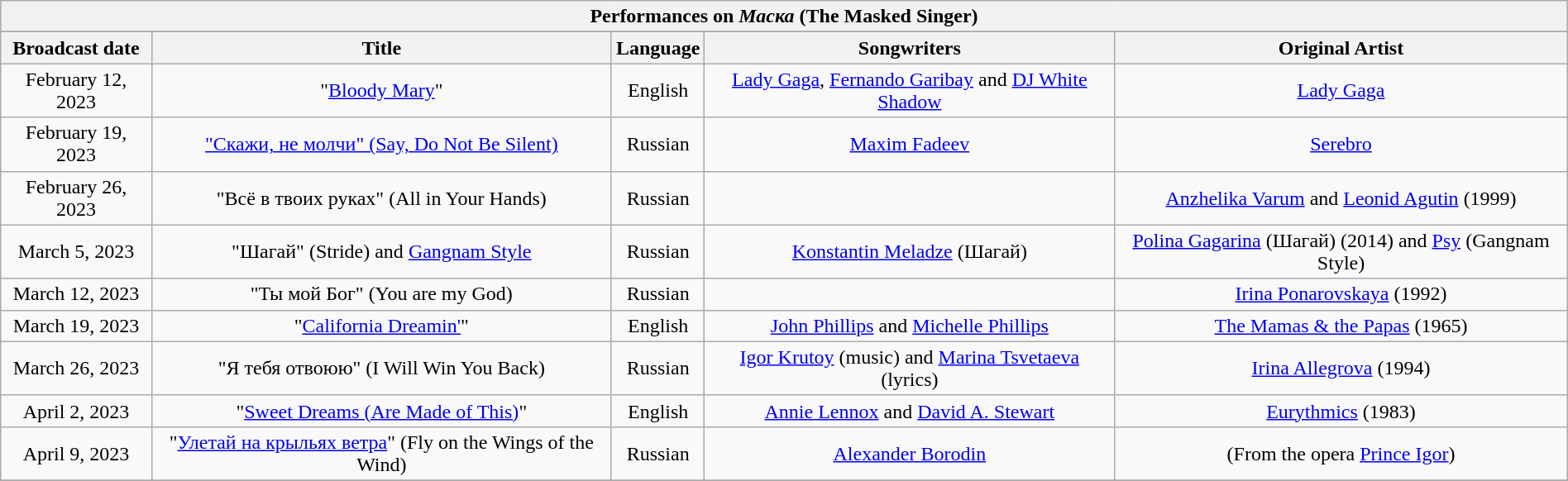<table class="wikitable collapsible collapsed" width="100%" style="text-align:center">
<tr align="center">
<th colspan="5">Performances on <em>Маска</em> (The Masked Singer)</th>
</tr>
<tr align="center">
</tr>
<tr>
<th>Broadcast date</th>
<th>Title</th>
<th>Language</th>
<th>Songwriters</th>
<th>Original Artist</th>
</tr>
<tr>
<td>February 12, 2023</td>
<td>"<a href='#'>Bloody Mary</a>"</td>
<td>English</td>
<td><a href='#'>Lady Gaga</a>, <a href='#'>Fernando Garibay</a> and <a href='#'>DJ White Shadow</a></td>
<td><a href='#'>Lady Gaga</a></td>
</tr>
<tr>
<td>February 19, 2023</td>
<td><a href='#'>"Скажи, не молчи" (Say, Do Not Be Silent)</a></td>
<td>Russian</td>
<td><a href='#'>Maxim Fadeev</a></td>
<td><a href='#'>Serebro</a></td>
</tr>
<tr>
<td>February 26, 2023</td>
<td>"Всё в твоих руках" (All in Your Hands)</td>
<td>Russian</td>
<td></td>
<td><a href='#'>Anzhelika Varum</a> and <a href='#'>Leonid Agutin</a> (1999)</td>
</tr>
<tr>
<td>March 5, 2023</td>
<td>"Шагай" (Stride) and <a href='#'>Gangnam Style</a></td>
<td>Russian</td>
<td><a href='#'>Konstantin Meladze</a> (Шагай)</td>
<td><a href='#'>Polina Gagarina</a> (Шагай) (2014) and <a href='#'>Psy</a> (Gangnam Style)</td>
</tr>
<tr>
<td>March 12, 2023</td>
<td>"Ты мой Бог" (You are my God)</td>
<td>Russian</td>
<td></td>
<td><a href='#'>Irina Ponarovskaya</a> (1992)</td>
</tr>
<tr>
<td>March 19, 2023</td>
<td>"<a href='#'>California Dreamin'</a>"</td>
<td>English</td>
<td><a href='#'>John Phillips</a> and <a href='#'>Michelle Phillips</a></td>
<td><a href='#'>The Mamas & the Papas</a> (1965)</td>
</tr>
<tr>
<td>March 26, 2023</td>
<td>"Я тебя отвоюю" (I Will Win You Back)</td>
<td>Russian</td>
<td><a href='#'>Igor Krutoy</a> (music) and <a href='#'>Marina Tsvetaeva</a> (lyrics)</td>
<td><a href='#'>Irina Allegrova</a> (1994)</td>
</tr>
<tr>
<td>April 2, 2023</td>
<td>"<a href='#'>Sweet Dreams (Are Made of This)</a>"</td>
<td>English</td>
<td><a href='#'>Annie Lennox</a> and <a href='#'>David A. Stewart</a></td>
<td><a href='#'>Eurythmics</a> (1983)</td>
</tr>
<tr>
<td>April 9, 2023</td>
<td>"<a href='#'>Улетай на крыльях ветра</a>" (Fly on the Wings of the Wind)</td>
<td>Russian</td>
<td><a href='#'>Alexander Borodin</a></td>
<td>(From the opera <a href='#'>Prince Igor</a>)</td>
</tr>
<tr>
</tr>
</table>
